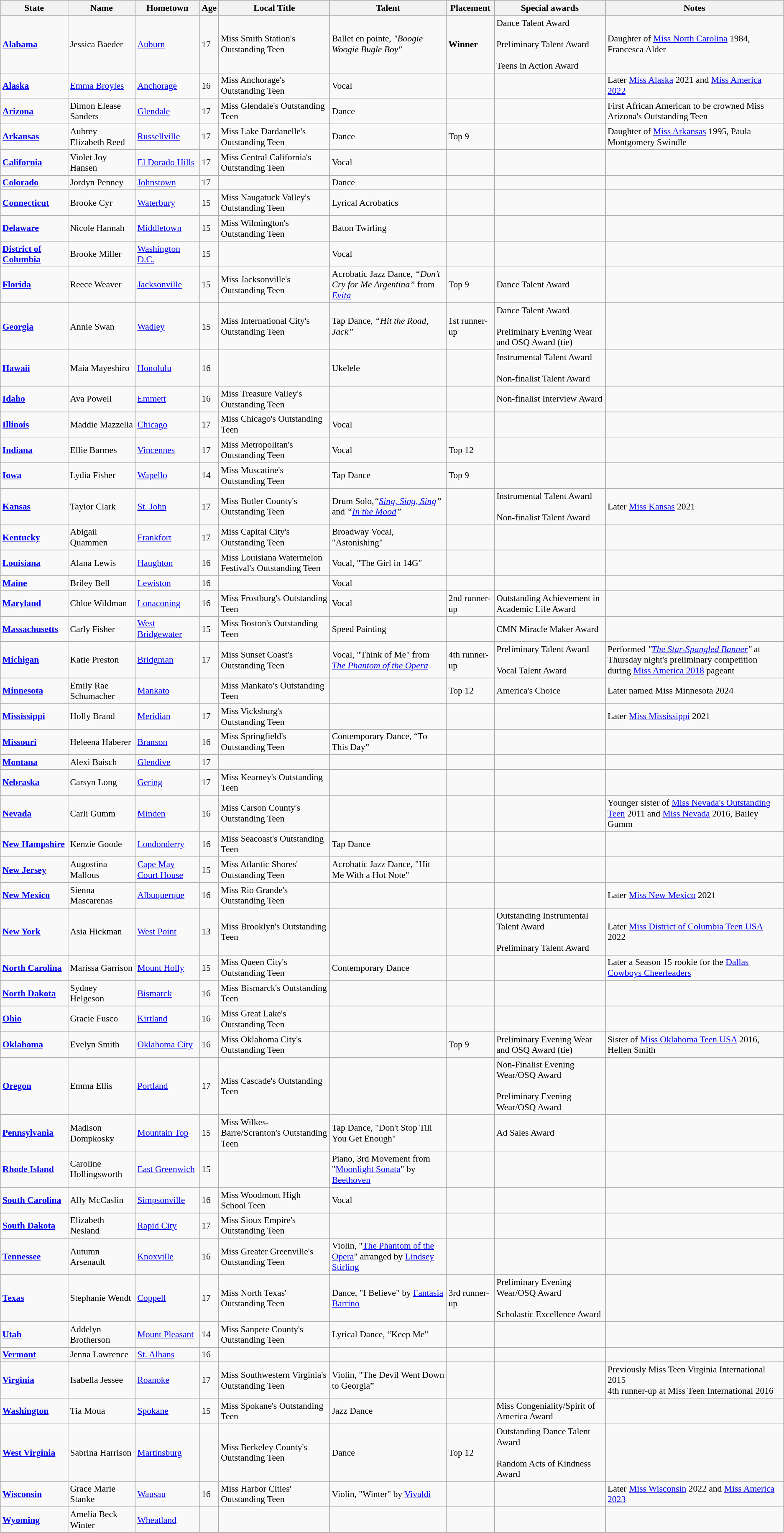<table class="wikitable sortable" style="font-size:90%">
<tr bgcolor="#efefef">
<th>State</th>
<th>Name</th>
<th>Hometown</th>
<th>Age</th>
<th>Local Title</th>
<th>Talent</th>
<th>Placement</th>
<th>Special awards</th>
<th>Notes</th>
</tr>
<tr>
<td> <strong><a href='#'>Alabama</a></strong></td>
<td>Jessica Baeder</td>
<td><a href='#'>Auburn</a></td>
<td>17</td>
<td>Miss Smith Station's Outstanding Teen</td>
<td>Ballet en pointe, <em>"Boogie Woogie Bugle Boy"</em></td>
<td><strong>Winner</strong></td>
<td>Dance Talent Award<br><br>Preliminary Talent Award<br><br>Teens in Action Award</td>
<td>Daughter of <a href='#'>Miss North Carolina</a> 1984, Francesca Alder</td>
</tr>
<tr>
<td> <strong><a href='#'>Alaska</a></strong></td>
<td><a href='#'>Emma Broyles</a></td>
<td><a href='#'>Anchorage</a></td>
<td>16</td>
<td>Miss Anchorage's Outstanding Teen</td>
<td>Vocal</td>
<td></td>
<td></td>
<td>Later <a href='#'>Miss Alaska</a> 2021 and <a href='#'>Miss America 2022</a></td>
</tr>
<tr>
<td> <strong><a href='#'>Arizona</a></strong></td>
<td>Dimon Elease Sanders</td>
<td><a href='#'>Glendale</a></td>
<td>17</td>
<td>Miss Glendale's Outstanding Teen</td>
<td>Dance</td>
<td></td>
<td></td>
<td>First African American to be crowned Miss Arizona's Outstanding Teen</td>
</tr>
<tr>
<td> <strong><a href='#'>Arkansas</a></strong></td>
<td>Aubrey Elizabeth Reed</td>
<td><a href='#'>Russellville</a></td>
<td>17</td>
<td>Miss Lake Dardanelle's Outstanding Teen</td>
<td>Dance</td>
<td>Top 9</td>
<td></td>
<td>Daughter of <a href='#'>Miss Arkansas</a> 1995, Paula Montgomery Swindle</td>
</tr>
<tr>
<td> <strong><a href='#'>California</a></strong></td>
<td>Violet Joy Hansen</td>
<td><a href='#'>El Dorado Hills</a></td>
<td>17</td>
<td>Miss Central California's Outstanding Teen</td>
<td>Vocal</td>
<td></td>
<td></td>
<td></td>
</tr>
<tr>
<td> <strong><a href='#'>Colorado</a></strong></td>
<td>Jordyn Penney</td>
<td><a href='#'>Johnstown</a></td>
<td>17</td>
<td></td>
<td>Dance</td>
<td></td>
<td></td>
<td></td>
</tr>
<tr>
<td> <strong><a href='#'>Connecticut</a></strong></td>
<td>Brooke Cyr</td>
<td><a href='#'>Waterbury</a></td>
<td>15</td>
<td>Miss Naugatuck Valley's Outstanding Teen</td>
<td>Lyrical Acrobatics</td>
<td></td>
<td></td>
<td></td>
</tr>
<tr>
<td> <strong><a href='#'>Delaware</a></strong></td>
<td>Nicole Hannah</td>
<td><a href='#'>Middletown</a></td>
<td>15</td>
<td>Miss Wilmington's Outstanding Teen</td>
<td>Baton Twirling</td>
<td></td>
<td></td>
<td></td>
</tr>
<tr>
<td> <strong><a href='#'>District of Columbia</a></strong></td>
<td>Brooke Miller</td>
<td><a href='#'>Washington D.C.</a></td>
<td>15</td>
<td></td>
<td>Vocal</td>
<td></td>
<td></td>
<td></td>
</tr>
<tr>
<td> <strong><a href='#'>Florida</a></strong></td>
<td>Reece Weaver</td>
<td><a href='#'>Jacksonville</a></td>
<td>15</td>
<td>Miss Jacksonville's Outstanding Teen</td>
<td>Acrobatic Jazz Dance, <em>“Don’t Cry for Me Argentina”</em> from <em><a href='#'>Evita</a></em></td>
<td>Top 9</td>
<td>Dance Talent Award</td>
<td></td>
</tr>
<tr>
<td> <strong><a href='#'>Georgia</a></strong></td>
<td>Annie Swan</td>
<td><a href='#'>Wadley</a></td>
<td>15</td>
<td>Miss International City's Outstanding Teen</td>
<td>Tap Dance, <em>“Hit the Road, Jack”</em></td>
<td>1st runner-up</td>
<td>Dance Talent Award<br><br>Preliminary Evening Wear and OSQ Award (tie)</td>
<td></td>
</tr>
<tr>
<td> <strong><a href='#'>Hawaii</a></strong></td>
<td>Maia Mayeshiro</td>
<td><a href='#'>Honolulu</a></td>
<td>16</td>
<td></td>
<td>Ukelele</td>
<td></td>
<td>Instrumental Talent Award<br><br>Non-finalist Talent Award</td>
<td></td>
</tr>
<tr>
<td> <strong><a href='#'>Idaho</a></strong></td>
<td>Ava Powell</td>
<td><a href='#'>Emmett</a></td>
<td>16</td>
<td>Miss Treasure Valley's Outstanding Teen</td>
<td></td>
<td></td>
<td>Non-finalist Interview Award</td>
<td></td>
</tr>
<tr>
<td> <strong><a href='#'>Illinois</a></strong></td>
<td>Maddie Mazzella</td>
<td><a href='#'>Chicago</a></td>
<td>17</td>
<td>Miss Chicago's Outstanding Teen</td>
<td>Vocal</td>
<td></td>
<td></td>
<td></td>
</tr>
<tr>
<td> <strong><a href='#'>Indiana</a></strong></td>
<td>Ellie Barmes</td>
<td><a href='#'>Vincennes</a></td>
<td>17</td>
<td>Miss Metropolitan's Outstanding Teen</td>
<td>Vocal</td>
<td>Top 12</td>
<td></td>
<td></td>
</tr>
<tr>
<td> <strong><a href='#'>Iowa</a></strong></td>
<td>Lydia Fisher</td>
<td><a href='#'>Wapello</a></td>
<td>14</td>
<td>Miss Muscatine's Outstanding Teen</td>
<td>Tap Dance</td>
<td>Top 9</td>
<td></td>
<td></td>
</tr>
<tr>
<td> <strong><a href='#'>Kansas</a></strong></td>
<td>Taylor Clark</td>
<td><a href='#'>St. John</a></td>
<td>17</td>
<td>Miss Butler County's Outstanding Teen</td>
<td>Drum Solo,<em>“<a href='#'>Sing, Sing, Sing</a>”</em> and <em>“<a href='#'>In the Mood</a>”</em></td>
<td></td>
<td>Instrumental Talent Award<br><br>Non-finalist Talent Award</td>
<td>Later <a href='#'>Miss Kansas</a> 2021</td>
</tr>
<tr>
<td> <strong><a href='#'>Kentucky</a></strong></td>
<td>Abigail Quammen</td>
<td><a href='#'>Frankfort</a></td>
<td>17</td>
<td>Miss Capital City's Outstanding Teen</td>
<td>Broadway Vocal, "Astonishing"</td>
<td></td>
<td></td>
<td></td>
</tr>
<tr>
<td> <strong><a href='#'>Louisiana</a></strong></td>
<td>Alana Lewis</td>
<td><a href='#'>Haughton</a></td>
<td>16</td>
<td>Miss Louisiana Watermelon Festival's Outstanding Teen</td>
<td>Vocal, "The Girl in 14G"</td>
<td></td>
<td></td>
<td></td>
</tr>
<tr>
<td> <strong><a href='#'>Maine</a></strong></td>
<td>Briley Bell</td>
<td><a href='#'>Lewiston</a></td>
<td>16</td>
<td></td>
<td>Vocal</td>
<td></td>
<td></td>
<td></td>
</tr>
<tr>
<td> <strong><a href='#'>Maryland</a></strong></td>
<td>Chloe Wildman</td>
<td><a href='#'>Lonaconing</a></td>
<td>16</td>
<td>Miss Frostburg's Outstanding Teen</td>
<td>Vocal</td>
<td>2nd runner-up</td>
<td>Outstanding Achievement in Academic Life Award</td>
<td></td>
</tr>
<tr>
<td> <strong><a href='#'>Massachusetts</a></strong></td>
<td>Carly Fisher</td>
<td><a href='#'>West Bridgewater</a></td>
<td>15</td>
<td>Miss Boston's Outstanding Teen</td>
<td>Speed Painting</td>
<td></td>
<td>CMN Miracle Maker Award</td>
<td></td>
</tr>
<tr>
<td> <strong><a href='#'>Michigan</a></strong></td>
<td>Katie Preston</td>
<td><a href='#'>Bridgman</a></td>
<td>17</td>
<td>Miss Sunset Coast's Outstanding Teen</td>
<td>Vocal, "Think of Me" from <em><a href='#'>The Phantom of the Opera</a></em></td>
<td>4th runner-up</td>
<td>Preliminary Talent Award<br><br>Vocal Talent Award</td>
<td>Performed <em>"<a href='#'>The Star-Spangled Banner</a>"</em> at Thursday night's preliminary competition during <a href='#'>Miss America 2018</a> pageant</td>
</tr>
<tr>
<td> <strong><a href='#'>Minnesota</a></strong></td>
<td>Emily Rae Schumacher</td>
<td><a href='#'>Mankato</a></td>
<td></td>
<td>Miss Mankato's Outstanding Teen</td>
<td></td>
<td>Top 12</td>
<td>America's Choice</td>
<td>Later named Miss Minnesota 2024</td>
</tr>
<tr>
<td> <strong><a href='#'>Mississippi</a></strong></td>
<td>Holly Brand</td>
<td><a href='#'>Meridian</a></td>
<td>17</td>
<td>Miss Vicksburg's Outstanding Teen</td>
<td></td>
<td></td>
<td></td>
<td>Later <a href='#'>Miss Mississippi</a> 2021</td>
</tr>
<tr>
<td> <strong><a href='#'>Missouri</a></strong></td>
<td>Heleena Haberer</td>
<td><a href='#'>Branson</a></td>
<td>16</td>
<td>Miss Springfield's Outstanding Teen</td>
<td>Contemporary Dance, “To This Day”</td>
<td></td>
<td></td>
<td></td>
</tr>
<tr>
<td> <strong><a href='#'>Montana</a></strong></td>
<td>Alexi Baisch</td>
<td><a href='#'>Glendive</a></td>
<td>17</td>
<td></td>
<td></td>
<td></td>
<td></td>
<td></td>
</tr>
<tr>
<td> <strong><a href='#'>Nebraska</a></strong></td>
<td>Carsyn Long</td>
<td><a href='#'>Gering</a></td>
<td>17</td>
<td>Miss Kearney's Outstanding Teen</td>
<td></td>
<td></td>
<td></td>
<td></td>
</tr>
<tr>
<td> <strong><a href='#'>Nevada</a></strong></td>
<td>Carli Gumm</td>
<td><a href='#'>Minden</a></td>
<td>16</td>
<td>Miss Carson County's Outstanding Teen</td>
<td></td>
<td></td>
<td></td>
<td>Younger sister of <a href='#'>Miss Nevada's Outstanding Teen</a> 2011 and <a href='#'>Miss Nevada</a> 2016, Bailey Gumm</td>
</tr>
<tr>
<td> <strong><a href='#'>New Hampshire</a></strong></td>
<td>Kenzie Goode</td>
<td><a href='#'>Londonderry</a></td>
<td>16</td>
<td>Miss Seacoast's Outstanding Teen</td>
<td>Tap Dance</td>
<td></td>
<td></td>
<td></td>
</tr>
<tr>
<td> <strong><a href='#'>New Jersey</a></strong></td>
<td>Augostina Mallous</td>
<td><a href='#'>Cape May Court House</a></td>
<td>15</td>
<td>Miss Atlantic Shores' Outstanding Teen</td>
<td>Acrobatic Jazz Dance, "Hit Me With a Hot Note"</td>
<td></td>
<td></td>
<td></td>
</tr>
<tr>
<td> <strong><a href='#'>New Mexico</a></strong></td>
<td>Sienna Mascarenas</td>
<td><a href='#'>Albuquerque</a></td>
<td>16</td>
<td>Miss Rio Grande's Outstanding Teen</td>
<td></td>
<td></td>
<td></td>
<td>Later <a href='#'>Miss New Mexico</a> 2021</td>
</tr>
<tr>
<td> <strong><a href='#'>New York</a></strong></td>
<td>Asia Hickman</td>
<td><a href='#'>West Point</a></td>
<td>13</td>
<td>Miss Brooklyn's Outstanding Teen</td>
<td></td>
<td></td>
<td>Outstanding Instrumental Talent Award<br><br>Preliminary Talent Award</td>
<td>Later <a href='#'>Miss District of Columbia Teen USA</a> 2022</td>
</tr>
<tr>
<td> <strong><a href='#'>North Carolina</a></strong></td>
<td>Marissa Garrison</td>
<td><a href='#'>Mount Holly</a></td>
<td>15</td>
<td>Miss Queen City's Outstanding Teen</td>
<td>Contemporary Dance</td>
<td></td>
<td></td>
<td>Later a Season 15 rookie for the <a href='#'>Dallas Cowboys Cheerleaders</a></td>
</tr>
<tr>
<td> <strong><a href='#'>North Dakota</a></strong></td>
<td>Sydney Helgeson</td>
<td><a href='#'>Bismarck</a></td>
<td>16</td>
<td>Miss Bismarck's Outstanding Teen</td>
<td></td>
<td></td>
<td></td>
<td></td>
</tr>
<tr>
<td> <strong><a href='#'>Ohio</a></strong></td>
<td>Gracie Fusco</td>
<td><a href='#'>Kirtland</a></td>
<td>16</td>
<td>Miss Great Lake's Outstanding Teen</td>
<td></td>
<td></td>
<td></td>
<td></td>
</tr>
<tr>
<td> <strong><a href='#'>Oklahoma</a></strong></td>
<td>Evelyn Smith</td>
<td><a href='#'>Oklahoma City</a></td>
<td>16</td>
<td>Miss Oklahoma City's Outstanding Teen</td>
<td></td>
<td>Top 9</td>
<td>Preliminary Evening Wear and OSQ Award (tie)</td>
<td>Sister of <a href='#'>Miss Oklahoma Teen USA</a> 2016, Hellen Smith</td>
</tr>
<tr>
<td> <strong><a href='#'>Oregon</a></strong></td>
<td>Emma Ellis</td>
<td><a href='#'>Portland</a></td>
<td>17</td>
<td>Miss Cascade's Outstanding Teen</td>
<td></td>
<td></td>
<td>Non-Finalist Evening Wear/OSQ Award<br><br>Preliminary Evening Wear/OSQ Award</td>
<td></td>
</tr>
<tr>
<td> <strong><a href='#'>Pennsylvania</a></strong></td>
<td>Madison Dompkosky</td>
<td><a href='#'>Mountain Top</a></td>
<td>15</td>
<td>Miss Wilkes-Barre/Scranton's Outstanding Teen</td>
<td>Tap Dance, "Don't Stop Till You Get Enough"</td>
<td></td>
<td>Ad Sales Award</td>
<td></td>
</tr>
<tr>
<td> <strong><a href='#'>Rhode Island</a></strong></td>
<td>Caroline Hollingsworth</td>
<td><a href='#'>East Greenwich</a></td>
<td>15</td>
<td></td>
<td>Piano, 3rd Movement from "<a href='#'>Moonlight Sonata</a>" by <a href='#'>Beethoven</a></td>
<td></td>
<td></td>
<td></td>
</tr>
<tr>
<td> <strong><a href='#'>South Carolina</a></strong></td>
<td>Ally McCaslin</td>
<td><a href='#'>Simpsonville</a></td>
<td>16</td>
<td>Miss Woodmont High School Teen</td>
<td>Vocal</td>
<td></td>
<td></td>
<td></td>
</tr>
<tr>
<td> <strong><a href='#'>South Dakota</a></strong></td>
<td>Elizabeth Nesland</td>
<td><a href='#'>Rapid City</a></td>
<td>17</td>
<td>Miss Sioux Empire's Outstanding Teen</td>
<td></td>
<td></td>
<td></td>
<td></td>
</tr>
<tr>
<td> <strong><a href='#'>Tennessee</a></strong></td>
<td>Autumn Arsenault</td>
<td><a href='#'>Knoxville</a></td>
<td>16</td>
<td>Miss Greater Greenville's Outstanding Teen</td>
<td>Violin, "<a href='#'>The Phantom of the Opera</a>" arranged by <a href='#'>Lindsey Stirling</a></td>
<td></td>
<td></td>
<td></td>
</tr>
<tr>
<td> <strong><a href='#'>Texas</a></strong></td>
<td>Stephanie Wendt</td>
<td><a href='#'>Coppell</a></td>
<td>17</td>
<td>Miss North Texas' Outstanding Teen</td>
<td>Dance, "I Believe" by <a href='#'>Fantasia Barrino</a></td>
<td>3rd runner-up</td>
<td>Preliminary Evening Wear/OSQ Award<br><br>Scholastic Excellence Award</td>
<td></td>
</tr>
<tr>
<td> <strong><a href='#'>Utah</a></strong></td>
<td>Addelyn Brotherson</td>
<td><a href='#'>Mount Pleasant</a></td>
<td>14</td>
<td>Miss Sanpete County's Outstanding Teen</td>
<td>Lyrical Dance, “Keep Me"</td>
<td></td>
<td></td>
<td></td>
</tr>
<tr>
<td> <strong><a href='#'>Vermont</a></strong></td>
<td>Jenna Lawrence</td>
<td><a href='#'>St. Albans</a></td>
<td>16</td>
<td></td>
<td></td>
<td></td>
<td></td>
<td></td>
</tr>
<tr>
<td> <strong><a href='#'>Virginia</a></strong></td>
<td>Isabella Jessee</td>
<td><a href='#'>Roanoke</a></td>
<td>17</td>
<td>Miss Southwestern Virginia's Outstanding Teen</td>
<td>Violin, "The Devil Went Down to Georgia”</td>
<td></td>
<td></td>
<td>Previously Miss Teen Virginia International 2015<br>4th runner-up at Miss Teen International 2016</td>
</tr>
<tr>
<td> <strong><a href='#'>Washington</a></strong></td>
<td>Tia Moua</td>
<td><a href='#'>Spokane</a></td>
<td>15</td>
<td>Miss Spokane's Outstanding Teen</td>
<td>Jazz Dance</td>
<td></td>
<td>Miss Congeniality/Spirit of America Award</td>
<td></td>
</tr>
<tr>
<td> <strong><a href='#'>West Virginia</a></strong></td>
<td>Sabrina Harrison</td>
<td><a href='#'>Martinsburg</a></td>
<td></td>
<td>Miss Berkeley County's Outstanding Teen</td>
<td>Dance</td>
<td>Top 12</td>
<td>Outstanding Dance Talent Award<br><br>Random Acts of Kindness Award</td>
<td></td>
</tr>
<tr>
<td> <strong><a href='#'>Wisconsin</a></strong></td>
<td>Grace Marie Stanke</td>
<td><a href='#'>Wausau</a></td>
<td>16</td>
<td>Miss Harbor Cities' Outstanding Teen</td>
<td>Violin, "Winter" by <a href='#'>Vivaldi</a></td>
<td></td>
<td></td>
<td>Later <a href='#'>Miss Wisconsin</a> 2022 and <a href='#'>Miss America 2023</a></td>
</tr>
<tr>
<td> <strong><a href='#'>Wyoming</a></strong></td>
<td>Amelia Beck Winter</td>
<td><a href='#'>Wheatland</a></td>
<td></td>
<td></td>
<td></td>
<td></td>
<td></td>
<td></td>
</tr>
</table>
